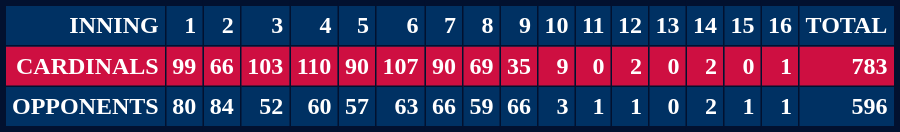<table cellpadding="4" cellspacing="2" border="1" style="background:#003163; color:white; border:4px #02112f solid; border-collapse:collapse; text-align:right;">
<tr style="background:#lightblue;">
<th>INNING</th>
<th>1</th>
<th>2</th>
<th>3</th>
<th>4</th>
<th>5</th>
<th>6</th>
<th>7</th>
<th>8</th>
<th>9</th>
<th>10</th>
<th>11</th>
<th>12</th>
<th>13</th>
<th>14</th>
<th>15</th>
<th>16</th>
<th>TOTAL</th>
</tr>
<tr style="font-weight:bold; background:#ce0f41; text-align:right;">
<th>CARDINALS</th>
<th>99</th>
<th>66</th>
<th>103</th>
<th>110</th>
<th>90</th>
<th>107</th>
<th>90</th>
<th>69</th>
<th>35</th>
<th>9</th>
<th>0</th>
<th>2</th>
<th>0</th>
<th>2</th>
<th>0</th>
<th>1</th>
<th>783  </th>
</tr>
<tr style="background:#lightblue;">
<th>OPPONENTS</th>
<th>80</th>
<th>84</th>
<th>52</th>
<th>60</th>
<th>57</th>
<th>63</th>
<th>66</th>
<th>59</th>
<th>66</th>
<th>3</th>
<th>1</th>
<th>1</th>
<th>0</th>
<th>2</th>
<th>1</th>
<th>1</th>
<th>596 </th>
</tr>
</table>
